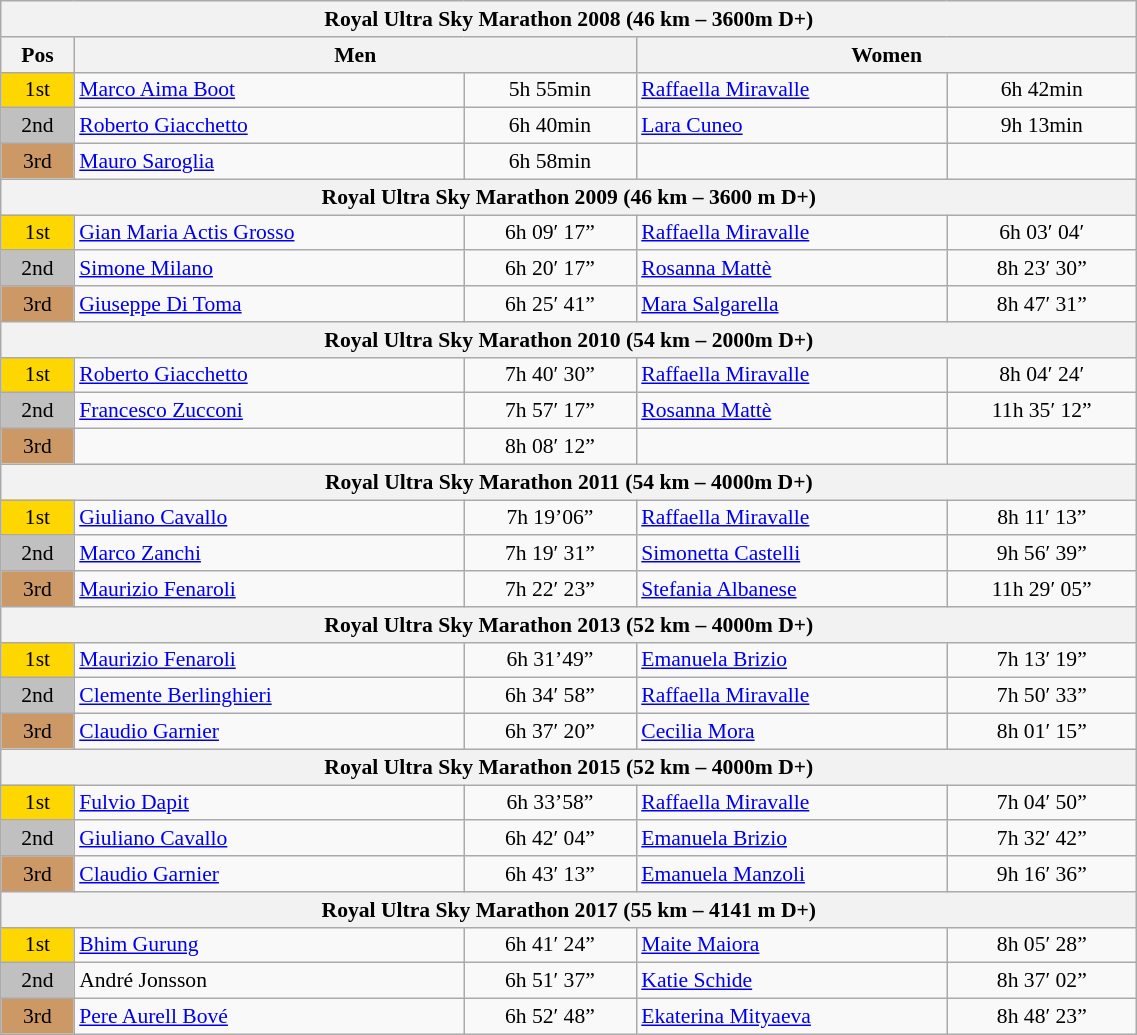<table class="wikitable" width=60% style="font-size:90%; text-align:center;">
<tr>
<th colspan=5>Royal Ultra Sky Marathon 2008 (46 km – 3600m D+)</th>
</tr>
<tr>
<th>Pos</th>
<th colspan=2>Men</th>
<th colspan=2>Women</th>
</tr>
<tr>
<td bgcolor=gold>1st</td>
<td align=left><a href='#'>Marco Aima Boot</a></td>
<td>5h 55min</td>
<td align=left><a href='#'>Raffaella Miravalle</a></td>
<td>6h 42min</td>
</tr>
<tr>
<td bgcolor=silver>2nd</td>
<td align=left><a href='#'>Roberto Giacchetto</a></td>
<td>6h 40min</td>
<td align=left><a href='#'>Lara Cuneo</a></td>
<td>9h 13min</td>
</tr>
<tr>
<td bgcolor=cc9966>3rd</td>
<td align=left><a href='#'>Mauro Saroglia</a></td>
<td>6h 58min</td>
<td></td>
<td></td>
</tr>
<tr>
<th colspan=5>Royal Ultra Sky Marathon 2009 (46 km – 3600 m D+)</th>
</tr>
<tr>
<td bgcolor=gold>1st</td>
<td align=left><a href='#'>Gian Maria Actis Grosso</a></td>
<td>6h 09′ 17”</td>
<td align=left><a href='#'>Raffaella Miravalle</a></td>
<td>6h 03′ 04′</td>
</tr>
<tr>
<td bgcolor=silver>2nd</td>
<td align=left><a href='#'>Simone Milano</a></td>
<td>6h 20′ 17”</td>
<td align=left><a href='#'>Rosanna Mattè</a></td>
<td>8h 23′ 30”</td>
</tr>
<tr>
<td bgcolor=cc9966>3rd</td>
<td align=left><a href='#'>Giuseppe Di Toma</a></td>
<td>6h 25′ 41”</td>
<td align=left><a href='#'>Mara Salgarella</a></td>
<td>8h 47′ 31”</td>
</tr>
<tr>
<th colspan=5>Royal Ultra Sky Marathon 2010 (54 km – 2000m D+)</th>
</tr>
<tr>
<td bgcolor=gold>1st</td>
<td align=left><a href='#'>Roberto Giacchetto</a></td>
<td>7h 40′ 30”</td>
<td align=left><a href='#'>Raffaella Miravalle</a></td>
<td>8h 04′ 24′</td>
</tr>
<tr>
<td bgcolor=silver>2nd</td>
<td align=left><a href='#'>Francesco Zucconi</a></td>
<td>7h 57′ 17”</td>
<td align=left><a href='#'>Rosanna Mattè</a></td>
<td>11h 35′ 12”</td>
</tr>
<tr>
<td bgcolor=cc9966>3rd</td>
<td align=left></td>
<td>8h 08′ 12”</td>
<td></td>
<td></td>
</tr>
<tr>
<th colspan=5>Royal Ultra Sky Marathon 2011 (54 km – 4000m D+)</th>
</tr>
<tr>
<td bgcolor=gold>1st</td>
<td align=left><a href='#'>Giuliano Cavallo</a></td>
<td>7h 19’06”</td>
<td align=left><a href='#'>Raffaella Miravalle</a></td>
<td>8h 11′ 13”</td>
</tr>
<tr>
<td bgcolor=silver>2nd</td>
<td align=left><a href='#'>Marco Zanchi</a></td>
<td>7h 19′ 31”</td>
<td align=left><a href='#'>Simonetta Castelli</a></td>
<td>9h 56′ 39”</td>
</tr>
<tr>
<td bgcolor=cc9966>3rd</td>
<td align=left><a href='#'>Maurizio Fenaroli</a></td>
<td>7h 22′ 23”</td>
<td align=left><a href='#'>Stefania Albanese</a></td>
<td>11h 29′ 05”</td>
</tr>
<tr>
<th colspan=5>Royal Ultra Sky Marathon 2013 (52 km – 4000m D+)</th>
</tr>
<tr>
<td bgcolor=gold>1st</td>
<td align=left><a href='#'>Maurizio Fenaroli</a></td>
<td>6h 31’49”</td>
<td align=left><a href='#'>Emanuela Brizio</a></td>
<td>7h 13′ 19”</td>
</tr>
<tr>
<td bgcolor=silver>2nd</td>
<td align=left><a href='#'>Clemente Berlinghieri</a></td>
<td>6h 34′ 58”</td>
<td align=left><a href='#'>Raffaella Miravalle</a></td>
<td>7h 50′ 33”</td>
</tr>
<tr>
<td bgcolor=cc9966>3rd</td>
<td align=left><a href='#'>Claudio Garnier</a></td>
<td>6h 37′ 20”</td>
<td align=left><a href='#'>Cecilia Mora</a></td>
<td>8h 01′ 15”</td>
</tr>
<tr>
<th colspan=5>Royal Ultra Sky Marathon 2015 (52 km – 4000m D+)</th>
</tr>
<tr>
<td bgcolor=gold>1st</td>
<td align=left><a href='#'>Fulvio Dapit</a></td>
<td>6h 33’58”</td>
<td align=left><a href='#'>Raffaella Miravalle</a></td>
<td>7h 04′ 50”</td>
</tr>
<tr>
<td bgcolor=silver>2nd</td>
<td align=left><a href='#'>Giuliano Cavallo</a></td>
<td>6h 42′ 04”</td>
<td align=left><a href='#'>Emanuela Brizio</a></td>
<td>7h 32′ 42”</td>
</tr>
<tr>
<td bgcolor=cc9966>3rd</td>
<td align=left><a href='#'>Claudio Garnier</a></td>
<td>6h 43′ 13”</td>
<td align=left><a href='#'>Emanuela Manzoli</a></td>
<td>9h 16′ 36”</td>
</tr>
<tr>
<th colspan=5>Royal Ultra Sky Marathon 2017 (55 km – 4141 m D+)</th>
</tr>
<tr>
<td bgcolor=gold>1st</td>
<td align=left><a href='#'>Bhim Gurung</a></td>
<td>6h 41′ 24”</td>
<td align=left><a href='#'>Maite Maiora</a></td>
<td>8h 05′ 28”</td>
</tr>
<tr>
<td bgcolor=silver>2nd</td>
<td align=left>André Jonsson</td>
<td>6h 51′ 37”</td>
<td align=left><a href='#'>Katie Schide</a></td>
<td>8h 37′ 02”</td>
</tr>
<tr>
<td bgcolor=cc9966>3rd</td>
<td align=left><a href='#'>Pere Aurell Bové</a></td>
<td>6h 52′ 48”</td>
<td align=left><a href='#'>Ekaterina Mityaeva</a></td>
<td>8h 48′ 23”</td>
</tr>
</table>
